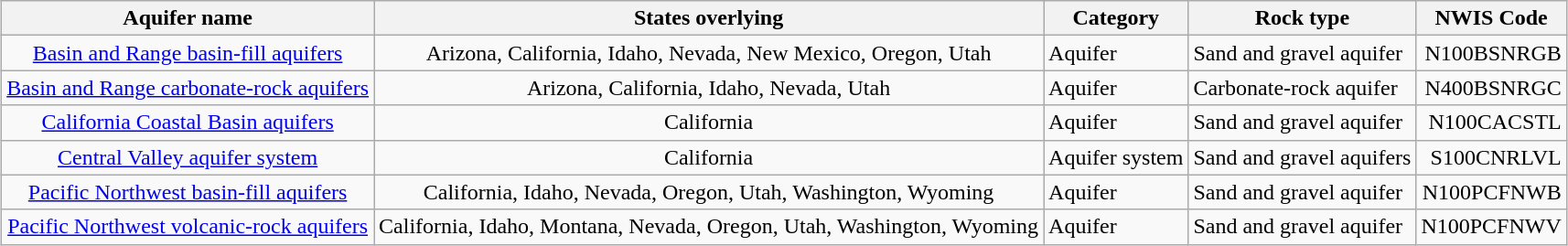<table class="wikitable" border="1" style="margin: 1em auto 1em auto;">
<tr valign="top">
<th scope="col">Aquifer name</th>
<th scope="col">States overlying</th>
<th scope="col">Category</th>
<th scope="col">Rock type</th>
<th scope="col">NWIS Code</th>
</tr>
<tr valign="top">
<td align="center"><a href='#'>Basin and Range basin-fill aquifers</a></td>
<td align="center">Arizona, California, Idaho, Nevada, New Mexico, Oregon, Utah</td>
<td>Aquifer</td>
<td>Sand and gravel aquifer</td>
<td align="right">N100BSNRGB</td>
</tr>
<tr valign="top">
<td align="center"><a href='#'>Basin and Range carbonate-rock aquifers</a></td>
<td align="center">Arizona, California, Idaho, Nevada, Utah</td>
<td>Aquifer</td>
<td>Carbonate-rock aquifer</td>
<td align="right">N400BSNRGC</td>
</tr>
<tr valign="top">
<td align="center"><a href='#'>California Coastal Basin aquifers</a></td>
<td align="center">California</td>
<td>Aquifer</td>
<td>Sand and gravel aquifer</td>
<td align="right">N100CACSTL</td>
</tr>
<tr valign="top">
<td align="center"><a href='#'>Central Valley aquifer system</a></td>
<td align="center">California</td>
<td>Aquifer system</td>
<td>Sand and gravel aquifers</td>
<td align="right">S100CNRLVL</td>
</tr>
<tr valign="top">
<td align="center"><a href='#'>Pacific Northwest basin-fill aquifers</a></td>
<td align="center">California, Idaho, Nevada, Oregon, Utah, Washington, Wyoming</td>
<td>Aquifer</td>
<td>Sand and gravel aquifer</td>
<td align="right">N100PCFNWB</td>
</tr>
<tr valign="top">
<td align="center"><a href='#'>Pacific Northwest volcanic-rock aquifers</a></td>
<td align="center">California, Idaho, Montana, Nevada, Oregon, Utah, Washington, Wyoming</td>
<td>Aquifer</td>
<td>Sand and gravel aquifer</td>
<td align="right">N100PCFNWV</td>
</tr>
</table>
